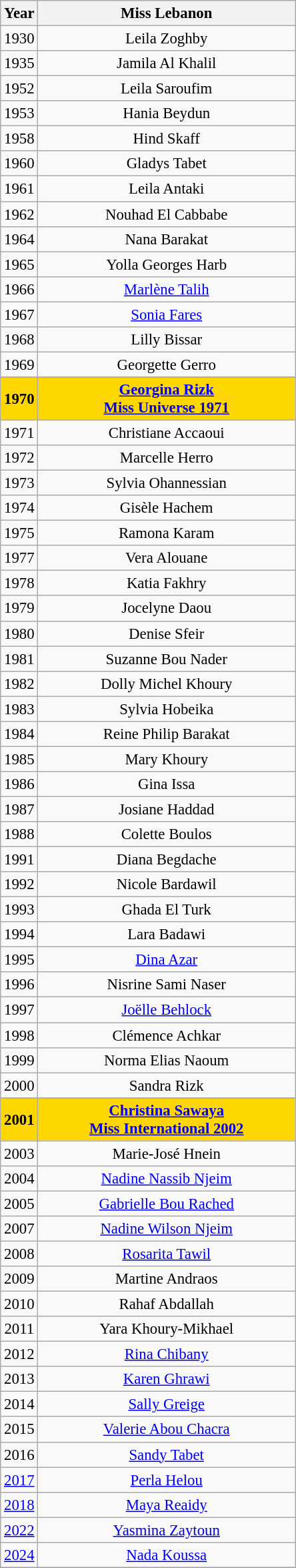<table class="wikitable sortable" style="font-size:95%; text-align:center;">
<tr>
<th !width="60">Year</th>
<th width="250">Miss Lebanon</th>
</tr>
<tr>
<td>1930</td>
<td>Leila Zoghby</td>
</tr>
<tr>
<td>1935</td>
<td>Jamila Al Khalil</td>
</tr>
<tr>
<td>1952</td>
<td>Leila Saroufim</td>
</tr>
<tr>
<td>1953</td>
<td>Hania Beydun</td>
</tr>
<tr>
<td>1958</td>
<td>Hind Skaff</td>
</tr>
<tr>
<td>1960</td>
<td>Gladys Tabet</td>
</tr>
<tr>
<td>1961</td>
<td>Leila Antaki</td>
</tr>
<tr>
<td>1962</td>
<td>Nouhad El Cabbabe</td>
</tr>
<tr>
<td>1964</td>
<td>Nana Barakat</td>
</tr>
<tr>
<td>1965</td>
<td>Yolla Georges Harb</td>
</tr>
<tr>
<td>1966</td>
<td><a href='#'>Marlène Talih</a></td>
</tr>
<tr>
<td>1967</td>
<td><a href='#'>Sonia Fares</a></td>
</tr>
<tr>
<td>1968</td>
<td>Lilly Bissar</td>
</tr>
<tr>
<td>1969</td>
<td>Georgette Gerro</td>
</tr>
<tr>
</tr>
<tr style="background-color:gold; font-weight: bold">
<td>1970</td>
<td><a href='#'>Georgina Rizk</a><br><a href='#'>Miss Universe 1971</a></td>
</tr>
<tr>
<td>1971</td>
<td>Christiane Accaoui</td>
</tr>
<tr>
<td>1972</td>
<td>Marcelle Herro</td>
</tr>
<tr>
<td>1973</td>
<td>Sylvia Ohannessian</td>
</tr>
<tr>
<td>1974</td>
<td>Gisèle Hachem</td>
</tr>
<tr>
<td>1975</td>
<td>Ramona Karam</td>
</tr>
<tr>
<td>1977</td>
<td>Vera Alouane</td>
</tr>
<tr>
<td>1978</td>
<td>Katia Fakhry</td>
</tr>
<tr>
<td>1979</td>
<td>Jocelyne Daou</td>
</tr>
<tr>
<td>1980</td>
<td>Denise Sfeir</td>
</tr>
<tr>
<td>1981</td>
<td>Suzanne Bou Nader</td>
</tr>
<tr>
<td>1982</td>
<td>Dolly Michel Khoury</td>
</tr>
<tr>
<td>1983</td>
<td>Sylvia Hobeika</td>
</tr>
<tr>
<td>1984</td>
<td>Reine Philip Barakat</td>
</tr>
<tr>
<td>1985</td>
<td>Mary Khoury</td>
</tr>
<tr>
<td>1986</td>
<td>Gina Issa</td>
</tr>
<tr>
<td>1987</td>
<td>Josiane Haddad</td>
</tr>
<tr>
<td>1988</td>
<td>Colette Boulos</td>
</tr>
<tr>
<td>1991</td>
<td>Diana Begdache</td>
</tr>
<tr>
<td>1992</td>
<td>Nicole Bardawil</td>
</tr>
<tr>
<td>1993</td>
<td>Ghada El Turk</td>
</tr>
<tr>
<td>1994</td>
<td>Lara Badawi</td>
</tr>
<tr>
<td>1995</td>
<td><a href='#'>Dina Azar</a></td>
</tr>
<tr>
<td>1996</td>
<td>Nisrine Sami Naser</td>
</tr>
<tr>
<td>1997</td>
<td><a href='#'>Joëlle Behlock</a></td>
</tr>
<tr>
<td>1998</td>
<td>Clémence Achkar</td>
</tr>
<tr>
<td>1999</td>
<td>Norma Elias Naoum</td>
</tr>
<tr>
<td>2000</td>
<td>Sandra Rizk</td>
</tr>
<tr>
</tr>
<tr style="background-color:gold; font-weight: bold">
<td>2001</td>
<td><a href='#'>Christina Sawaya</a><br><a href='#'>Miss International 2002</a></td>
</tr>
<tr>
<td>2003</td>
<td>Marie-José Hnein</td>
</tr>
<tr>
<td>2004</td>
<td><a href='#'>Nadine Nassib Njeim</a></td>
</tr>
<tr>
<td>2005</td>
<td><a href='#'>Gabrielle Bou Rached</a></td>
</tr>
<tr>
<td>2007</td>
<td><a href='#'>Nadine Wilson Njeim</a></td>
</tr>
<tr>
<td>2008</td>
<td><a href='#'>Rosarita Tawil</a></td>
</tr>
<tr>
<td>2009</td>
<td>Martine Andraos</td>
</tr>
<tr>
<td>2010</td>
<td>Rahaf Abdallah</td>
</tr>
<tr>
<td>2011</td>
<td>Yara Khoury-Mikhael</td>
</tr>
<tr>
<td>2012</td>
<td><a href='#'>Rina Chibany</a></td>
</tr>
<tr>
<td>2013</td>
<td><a href='#'>Karen Ghrawi</a></td>
</tr>
<tr>
<td>2014</td>
<td><a href='#'>Sally Greige</a></td>
</tr>
<tr>
<td>2015</td>
<td><a href='#'>Valerie Abou Chacra</a></td>
</tr>
<tr>
<td>2016</td>
<td><a href='#'>Sandy Tabet</a></td>
</tr>
<tr>
<td><a href='#'>2017</a></td>
<td><a href='#'>Perla Helou</a></td>
</tr>
<tr>
<td><a href='#'>2018</a></td>
<td><a href='#'>Maya Reaidy</a></td>
</tr>
<tr>
<td><a href='#'>2022</a></td>
<td><a href='#'>Yasmina Zaytoun</a></td>
</tr>
<tr>
<td><a href='#'>2024</a></td>
<td><a href='#'>Nada Koussa</a></td>
</tr>
<tr v>
</tr>
</table>
